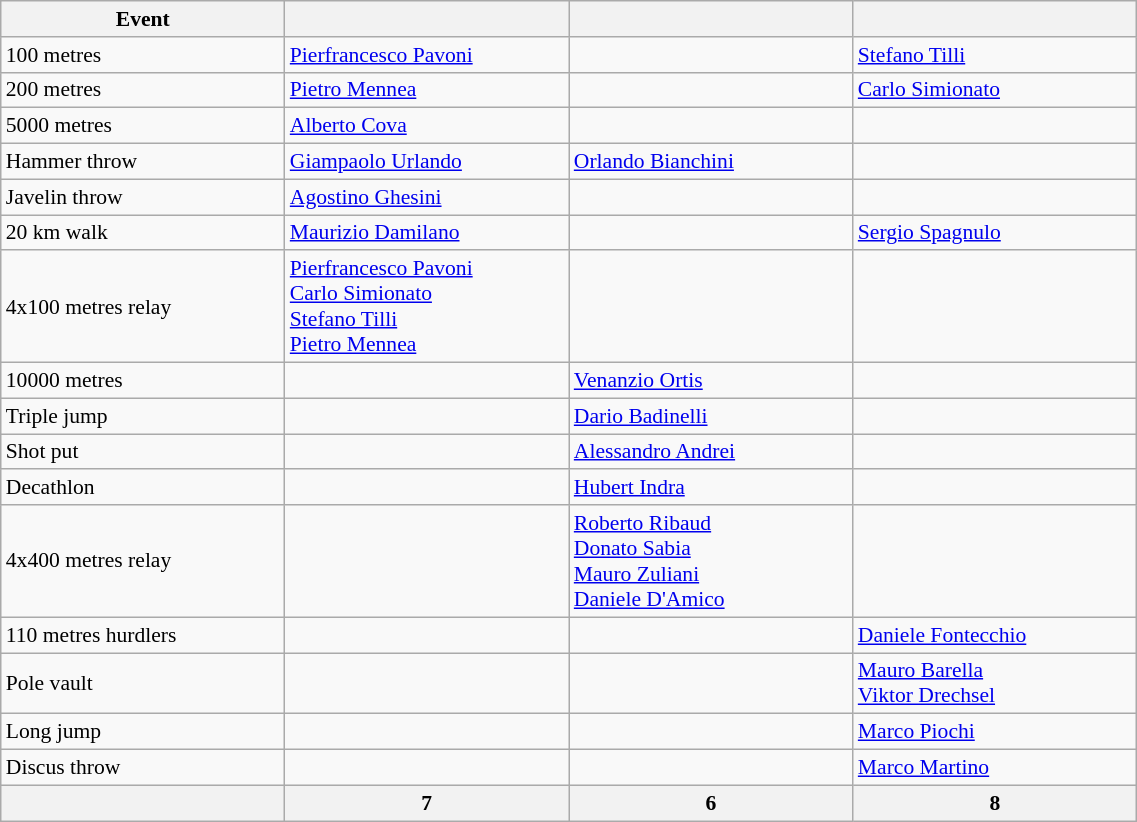<table class="wikitable" width=60% style="font-size:90%; text-align:left;">
<tr>
<th width=25%>Event</th>
<th width=25%></th>
<th width=25%></th>
<th width=25%></th>
</tr>
<tr>
<td>100 metres</td>
<td><a href='#'>Pierfrancesco Pavoni</a></td>
<td></td>
<td><a href='#'>Stefano Tilli</a></td>
</tr>
<tr>
<td>200 metres</td>
<td><a href='#'>Pietro Mennea</a></td>
<td></td>
<td><a href='#'>Carlo Simionato</a></td>
</tr>
<tr>
<td>5000 metres</td>
<td><a href='#'>Alberto Cova</a></td>
<td></td>
<td></td>
</tr>
<tr>
<td>Hammer throw</td>
<td><a href='#'>Giampaolo Urlando</a></td>
<td><a href='#'>Orlando Bianchini</a></td>
<td></td>
</tr>
<tr>
<td>Javelin throw</td>
<td><a href='#'>Agostino Ghesini</a></td>
<td></td>
<td></td>
</tr>
<tr>
<td>20 km walk</td>
<td><a href='#'>Maurizio Damilano</a></td>
<td></td>
<td><a href='#'>Sergio Spagnulo</a></td>
</tr>
<tr>
<td>4x100 metres relay</td>
<td><a href='#'>Pierfrancesco Pavoni</a><br><a href='#'>Carlo Simionato</a><br><a href='#'>Stefano Tilli</a><br><a href='#'>Pietro Mennea</a></td>
<td></td>
<td></td>
</tr>
<tr>
<td>10000 metres</td>
<td></td>
<td><a href='#'>Venanzio Ortis</a></td>
<td></td>
</tr>
<tr>
<td>Triple jump</td>
<td></td>
<td><a href='#'>Dario Badinelli</a></td>
<td></td>
</tr>
<tr>
<td>Shot put</td>
<td></td>
<td><a href='#'>Alessandro Andrei</a></td>
<td></td>
</tr>
<tr>
<td>Decathlon</td>
<td></td>
<td><a href='#'>Hubert Indra</a></td>
<td></td>
</tr>
<tr>
<td>4x400 metres relay</td>
<td></td>
<td><a href='#'>Roberto Ribaud</a><br><a href='#'>Donato Sabia</a><br><a href='#'>Mauro Zuliani</a><br><a href='#'>Daniele D'Amico</a></td>
<td></td>
</tr>
<tr>
<td>110 metres hurdlers</td>
<td></td>
<td></td>
<td><a href='#'>Daniele Fontecchio</a></td>
</tr>
<tr>
<td>Pole vault</td>
<td></td>
<td></td>
<td><a href='#'>Mauro Barella</a><br><a href='#'>Viktor Drechsel</a></td>
</tr>
<tr>
<td>Long jump</td>
<td></td>
<td></td>
<td><a href='#'>Marco Piochi</a></td>
</tr>
<tr>
<td>Discus throw</td>
<td></td>
<td></td>
<td><a href='#'>Marco Martino</a></td>
</tr>
<tr>
<th></th>
<th>7</th>
<th>6</th>
<th>8</th>
</tr>
</table>
